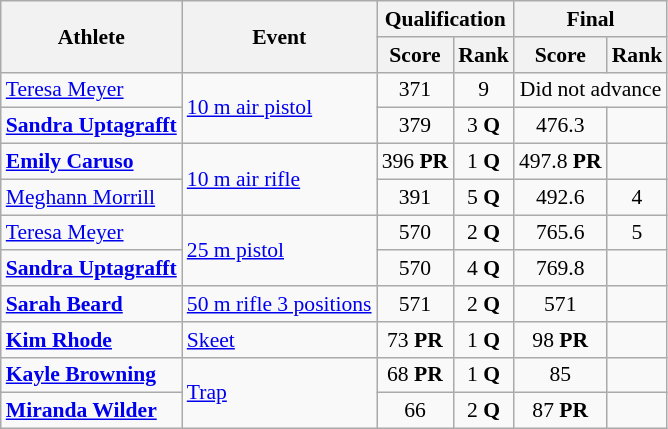<table class="wikitable" style="font-size:90%">
<tr>
<th rowspan=2>Athlete</th>
<th rowspan="2">Event</th>
<th colspan="2">Qualification</th>
<th colspan="2">Final</th>
</tr>
<tr>
<th>Score</th>
<th>Rank</th>
<th>Score</th>
<th>Rank</th>
</tr>
<tr align=center>
<td align=left><a href='#'>Teresa Meyer</a></td>
<td align=left rowspan=2><a href='#'>10 m air pistol</a></td>
<td>371</td>
<td>9</td>
<td colspan=2>Did not advance</td>
</tr>
<tr align=center>
<td align=left><strong><a href='#'>Sandra Uptagrafft</a></strong></td>
<td>379</td>
<td>3 <strong>Q</strong></td>
<td>476.3</td>
<td></td>
</tr>
<tr align=center>
<td align=left><strong><a href='#'>Emily Caruso</a></strong></td>
<td align=left rowspan=2><a href='#'>10 m air rifle</a></td>
<td>396 <strong>PR</strong></td>
<td>1 <strong>Q</strong></td>
<td>497.8 <strong>PR</strong></td>
<td></td>
</tr>
<tr align=center>
<td align=left><a href='#'>Meghann Morrill</a></td>
<td>391</td>
<td>5 <strong>Q</strong></td>
<td>492.6</td>
<td>4</td>
</tr>
<tr align=center>
<td align=left><a href='#'>Teresa Meyer</a></td>
<td align=left rowspan=2><a href='#'>25 m pistol</a></td>
<td>570</td>
<td>2 <strong>Q</strong></td>
<td>765.6</td>
<td>5</td>
</tr>
<tr align=center>
<td align=left><strong><a href='#'>Sandra Uptagrafft</a></strong></td>
<td>570</td>
<td>4 <strong>Q</strong></td>
<td>769.8</td>
<td></td>
</tr>
<tr align=center>
<td align=left><strong><a href='#'>Sarah Beard</a></strong></td>
<td align=left><a href='#'>50 m rifle 3 positions</a></td>
<td>571</td>
<td>2 <strong>Q</strong></td>
<td>571</td>
<td></td>
</tr>
<tr align=center>
<td align=left><strong><a href='#'>Kim Rhode</a></strong></td>
<td align=left><a href='#'>Skeet</a></td>
<td>73 <strong>PR</strong></td>
<td>1 <strong>Q</strong></td>
<td>98 <strong>PR</strong></td>
<td></td>
</tr>
<tr align=center>
<td align=left><strong><a href='#'>Kayle Browning</a></strong></td>
<td align=left rowspan=2><a href='#'>Trap</a></td>
<td>68 <strong>PR</strong></td>
<td>1 <strong>Q</strong></td>
<td>85</td>
<td></td>
</tr>
<tr align=center>
<td align=left><strong><a href='#'>Miranda Wilder</a></strong></td>
<td>66</td>
<td>2 <strong>Q</strong></td>
<td>87 <strong>PR</strong></td>
<td></td>
</tr>
</table>
